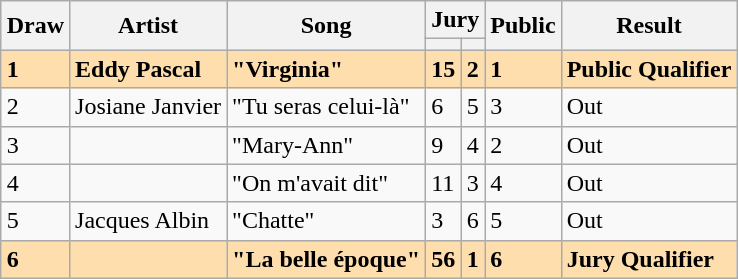<table class="sortable wikitable" style="margin: 1em auto 1em auto; text-align:left">
<tr>
<th rowspan="2">Draw</th>
<th rowspan="2">Artist</th>
<th rowspan="2">Song</th>
<th colspan="2">Jury</th>
<th rowspan="2">Public</th>
<th rowspan="2">Result</th>
</tr>
<tr>
<th><small></small></th>
<th><small></small></th>
</tr>
<tr style="font-weight:bold; background:navajowhite;">
<td>1</td>
<td>Eddy Pascal</td>
<td>"Virginia"</td>
<td>15</td>
<td>2</td>
<td>1</td>
<td>Public Qualifier</td>
</tr>
<tr>
<td>2</td>
<td>Josiane Janvier</td>
<td>"Tu seras celui-là"</td>
<td>6</td>
<td>5</td>
<td>3</td>
<td>Out</td>
</tr>
<tr>
<td>3</td>
<td></td>
<td>"Mary-Ann"</td>
<td>9</td>
<td>4</td>
<td>2</td>
<td>Out</td>
</tr>
<tr>
<td>4</td>
<td></td>
<td>"On m'avait dit"</td>
<td>11</td>
<td>3</td>
<td>4</td>
<td>Out</td>
</tr>
<tr>
<td>5</td>
<td>Jacques Albin</td>
<td>"Chatte"</td>
<td>3</td>
<td>6</td>
<td>5</td>
<td>Out</td>
</tr>
<tr style="font-weight:bold; background:navajowhite;">
<td>6</td>
<td></td>
<td>"La belle époque"</td>
<td>56</td>
<td>1</td>
<td>6</td>
<td>Jury Qualifier</td>
</tr>
</table>
